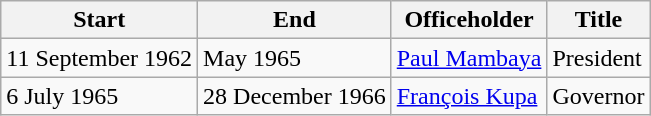<table class=wikitable sortable>
<tr>
<th>Start</th>
<th>End</th>
<th>Officeholder</th>
<th>Title</th>
</tr>
<tr>
<td>11 September 1962</td>
<td>May 1965</td>
<td><a href='#'>Paul Mambaya</a></td>
<td>President</td>
</tr>
<tr>
<td>6 July 1965</td>
<td>28 December 1966</td>
<td><a href='#'>François Kupa</a></td>
<td>Governor</td>
</tr>
</table>
